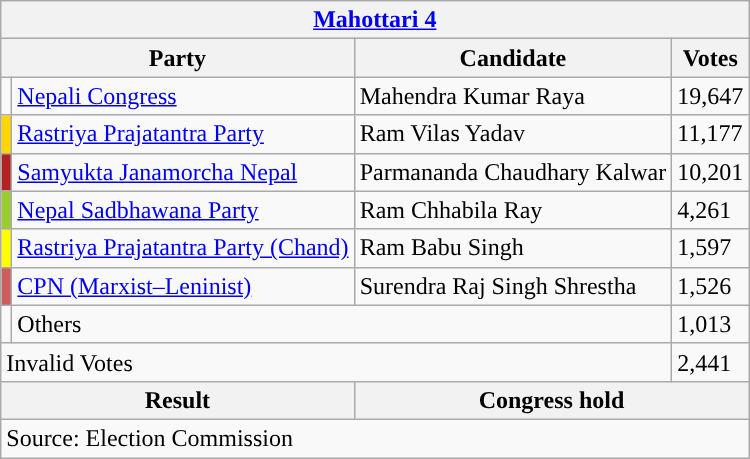<table class="wikitable">
<tr>
<th colspan="4"><a href='#'>Mahottari 4</a></th>
</tr>
<tr>
<th colspan="2">Party</th>
<th>Candidate</th>
<th>Votes</th>
</tr>
<tr>
<td style="background-color:"></td>
<td><a href='#'>Nepali Congress</a></td>
<td>Mahendra Kumar Raya</td>
<td>19,647</td>
</tr>
<tr>
<td style="background-color:gold"></td>
<td><a href='#'>Rastriya Prajatantra Party</a></td>
<td>Ram Vilas Yadav</td>
<td>11,177</td>
</tr>
<tr>
<td style="background-color:firebrick"></td>
<td><a href='#'>Samyukta Janamorcha Nepal</a></td>
<td>Parmananda Chaudhary Kalwar</td>
<td>10,201</td>
</tr>
<tr>
<td style="background-color:yellowgreen"></td>
<td><a href='#'>Nepal Sadbhawana Party</a></td>
<td>Ram Chhabila Ray</td>
<td>4,261</td>
</tr>
<tr>
<td style="background-color:yellow"></td>
<td><a href='#'>Rastriya Prajatantra Party (Chand)</a></td>
<td>Ram Babu Singh</td>
<td>1,597</td>
</tr>
<tr>
<td style="background-color:indianred"></td>
<td><a href='#'>CPN (Marxist–Leninist)</a></td>
<td>Surendra Raj Singh Shrestha</td>
<td>1,526</td>
</tr>
<tr>
<td></td>
<td colspan="2">Others</td>
<td>1,013</td>
</tr>
<tr>
<td colspan="3">Invalid Votes</td>
<td>2,441</td>
</tr>
<tr>
<th colspan="2">Result</th>
<th colspan="2">Congress hold</th>
</tr>
<tr>
<td colspan="4">Source: Election Commission</td>
</tr>
</table>
